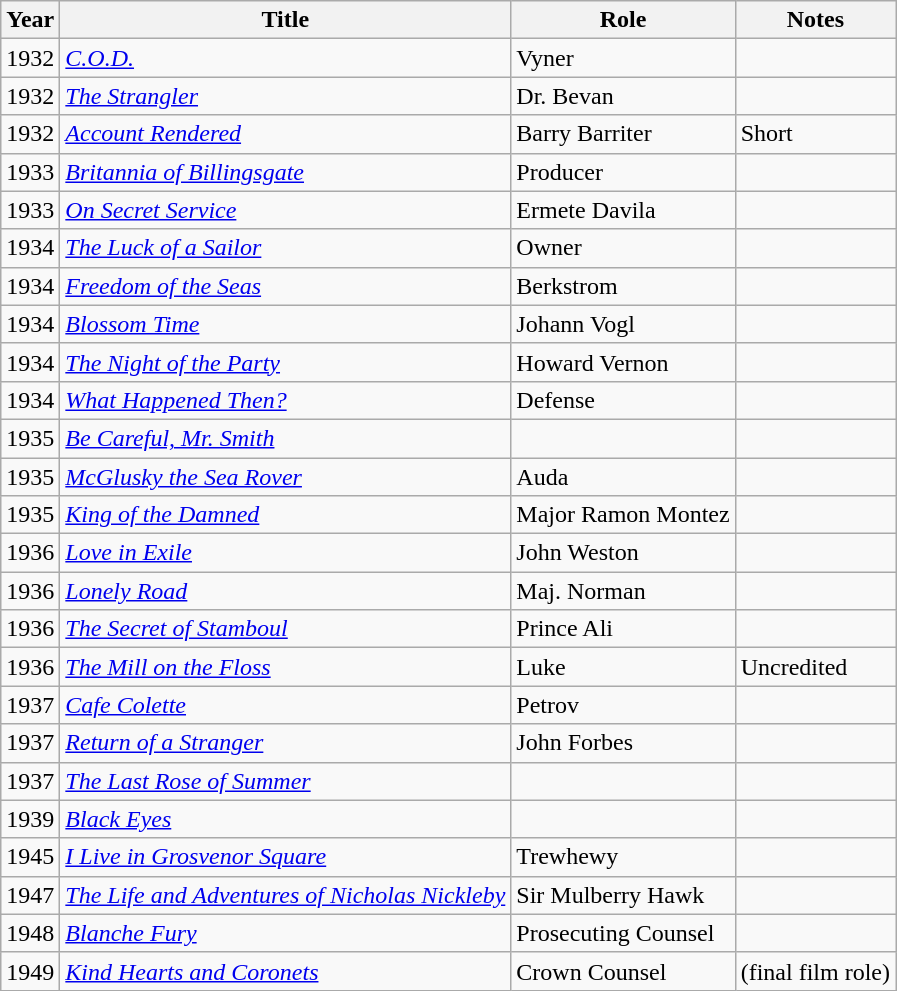<table class="wikitable">
<tr>
<th>Year</th>
<th>Title</th>
<th>Role</th>
<th>Notes</th>
</tr>
<tr>
<td>1932</td>
<td><em><a href='#'>C.O.D.</a></em></td>
<td>Vyner</td>
<td></td>
</tr>
<tr>
<td>1932</td>
<td><em><a href='#'>The Strangler</a></em></td>
<td>Dr. Bevan</td>
<td></td>
</tr>
<tr>
<td>1932</td>
<td><em><a href='#'>Account Rendered</a></em></td>
<td>Barry Barriter</td>
<td>Short</td>
</tr>
<tr>
<td>1933</td>
<td><em><a href='#'>Britannia of Billingsgate</a></em></td>
<td>Producer</td>
<td></td>
</tr>
<tr>
<td>1933</td>
<td><em><a href='#'>On Secret Service</a></em></td>
<td>Ermete Davila</td>
<td></td>
</tr>
<tr>
<td>1934</td>
<td><em><a href='#'>The Luck of a Sailor</a></em></td>
<td>Owner</td>
<td></td>
</tr>
<tr>
<td>1934</td>
<td><em><a href='#'>Freedom of the Seas</a></em></td>
<td>Berkstrom</td>
<td></td>
</tr>
<tr>
<td>1934</td>
<td><em><a href='#'>Blossom Time</a></em></td>
<td>Johann Vogl</td>
<td></td>
</tr>
<tr>
<td>1934</td>
<td><em><a href='#'>The Night of the Party</a></em></td>
<td>Howard Vernon</td>
<td></td>
</tr>
<tr>
<td>1934</td>
<td><em><a href='#'>What Happened Then?</a></em></td>
<td>Defense</td>
<td></td>
</tr>
<tr>
<td>1935</td>
<td><em><a href='#'>Be Careful, Mr. Smith</a></em></td>
<td></td>
<td></td>
</tr>
<tr>
<td>1935</td>
<td><em><a href='#'>McGlusky the Sea Rover</a></em></td>
<td>Auda</td>
<td></td>
</tr>
<tr>
<td>1935</td>
<td><em><a href='#'>King of the Damned</a></em></td>
<td>Major Ramon Montez</td>
<td></td>
</tr>
<tr>
<td>1936</td>
<td><em><a href='#'>Love in Exile</a></em></td>
<td>John Weston</td>
<td></td>
</tr>
<tr>
<td>1936</td>
<td><em><a href='#'>Lonely Road</a></em></td>
<td>Maj. Norman</td>
<td></td>
</tr>
<tr>
<td>1936</td>
<td><em><a href='#'>The Secret of Stamboul</a></em></td>
<td>Prince Ali</td>
<td></td>
</tr>
<tr>
<td>1936</td>
<td><em><a href='#'>The Mill on the Floss</a></em></td>
<td>Luke</td>
<td>Uncredited</td>
</tr>
<tr>
<td>1937</td>
<td><em><a href='#'>Cafe Colette</a></em></td>
<td>Petrov</td>
<td></td>
</tr>
<tr>
<td>1937</td>
<td><em><a href='#'>Return of a Stranger</a></em></td>
<td>John Forbes</td>
<td></td>
</tr>
<tr>
<td>1937</td>
<td><em><a href='#'>The Last Rose of Summer</a></em></td>
<td></td>
<td></td>
</tr>
<tr>
<td>1939</td>
<td><em><a href='#'>Black Eyes</a></em></td>
<td></td>
<td></td>
</tr>
<tr>
<td>1945</td>
<td><em><a href='#'>I Live in Grosvenor Square</a></em></td>
<td>Trewhewy</td>
<td></td>
</tr>
<tr>
<td>1947</td>
<td><em><a href='#'>The Life and Adventures of Nicholas Nickleby</a></em></td>
<td>Sir Mulberry Hawk</td>
<td></td>
</tr>
<tr>
<td>1948</td>
<td><em><a href='#'>Blanche Fury</a></em></td>
<td>Prosecuting Counsel</td>
<td></td>
</tr>
<tr>
<td>1949</td>
<td><em><a href='#'>Kind Hearts and Coronets</a></em></td>
<td>Crown Counsel</td>
<td>(final film role)</td>
</tr>
</table>
